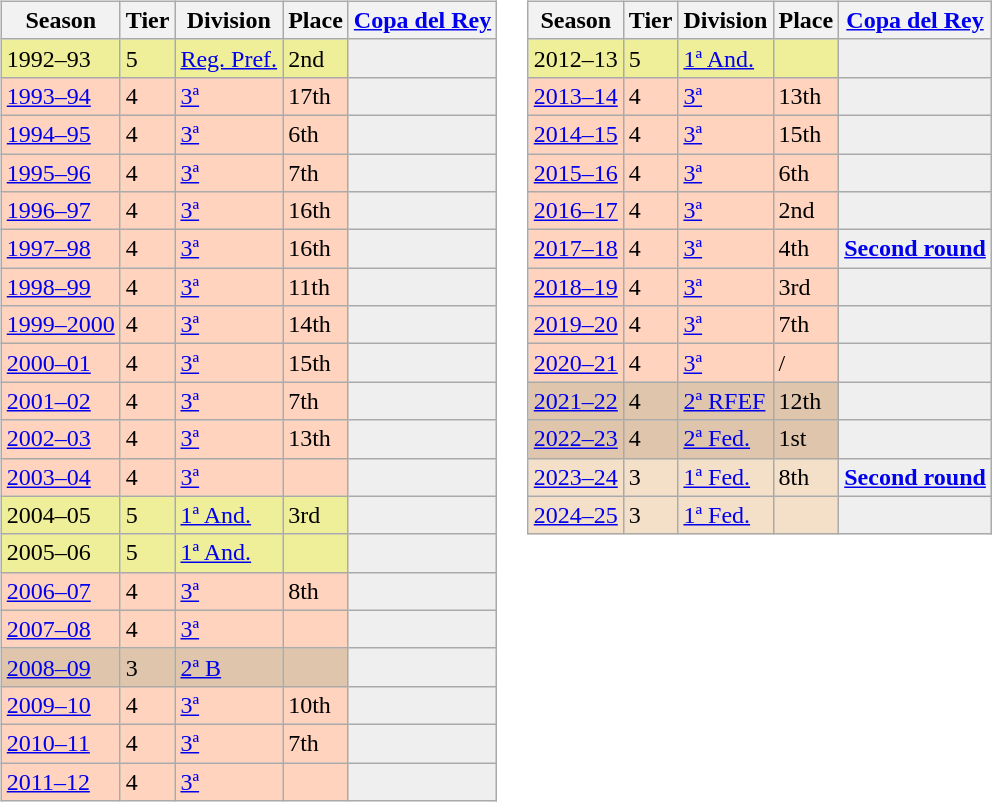<table>
<tr>
<td valign="top" width=0%><br><table class="wikitable">
<tr style="background:#f0f6fa;">
<th>Season</th>
<th>Tier</th>
<th>Division</th>
<th>Place</th>
<th><a href='#'>Copa del Rey</a></th>
</tr>
<tr>
<td style="background:#EFEF99;">1992–93</td>
<td style="background:#EFEF99;">5</td>
<td style="background:#EFEF99;"><a href='#'>Reg. Pref.</a></td>
<td style="background:#EFEF99;">2nd</td>
<th style="background:#efefef;"></th>
</tr>
<tr>
<td style="background:#FFD3BD;"><a href='#'>1993–94</a></td>
<td style="background:#FFD3BD;">4</td>
<td style="background:#FFD3BD;"><a href='#'>3ª</a></td>
<td style="background:#FFD3BD;">17th</td>
<th style="background:#efefef;"></th>
</tr>
<tr>
<td style="background:#FFD3BD;"><a href='#'>1994–95</a></td>
<td style="background:#FFD3BD;">4</td>
<td style="background:#FFD3BD;"><a href='#'>3ª</a></td>
<td style="background:#FFD3BD;">6th</td>
<th style="background:#efefef;"></th>
</tr>
<tr>
<td style="background:#FFD3BD;"><a href='#'>1995–96</a></td>
<td style="background:#FFD3BD;">4</td>
<td style="background:#FFD3BD;"><a href='#'>3ª</a></td>
<td style="background:#FFD3BD;">7th</td>
<th style="background:#efefef;"></th>
</tr>
<tr>
<td style="background:#FFD3BD;"><a href='#'>1996–97</a></td>
<td style="background:#FFD3BD;">4</td>
<td style="background:#FFD3BD;"><a href='#'>3ª</a></td>
<td style="background:#FFD3BD;">16th</td>
<th style="background:#efefef;"></th>
</tr>
<tr>
<td style="background:#FFD3BD;"><a href='#'>1997–98</a></td>
<td style="background:#FFD3BD;">4</td>
<td style="background:#FFD3BD;"><a href='#'>3ª</a></td>
<td style="background:#FFD3BD;">16th</td>
<th style="background:#efefef;"></th>
</tr>
<tr>
<td style="background:#FFD3BD;"><a href='#'>1998–99</a></td>
<td style="background:#FFD3BD;">4</td>
<td style="background:#FFD3BD;"><a href='#'>3ª</a></td>
<td style="background:#FFD3BD;">11th</td>
<th style="background:#efefef;"></th>
</tr>
<tr>
<td style="background:#FFD3BD;"><a href='#'>1999–2000</a></td>
<td style="background:#FFD3BD;">4</td>
<td style="background:#FFD3BD;"><a href='#'>3ª</a></td>
<td style="background:#FFD3BD;">14th</td>
<th style="background:#efefef;"></th>
</tr>
<tr>
<td style="background:#FFD3BD;"><a href='#'>2000–01</a></td>
<td style="background:#FFD3BD;">4</td>
<td style="background:#FFD3BD;"><a href='#'>3ª</a></td>
<td style="background:#FFD3BD;">15th</td>
<th style="background:#efefef;"></th>
</tr>
<tr>
<td style="background:#FFD3BD;"><a href='#'>2001–02</a></td>
<td style="background:#FFD3BD;">4</td>
<td style="background:#FFD3BD;"><a href='#'>3ª</a></td>
<td style="background:#FFD3BD;">7th</td>
<th style="background:#efefef;"></th>
</tr>
<tr>
<td style="background:#FFD3BD;"><a href='#'>2002–03</a></td>
<td style="background:#FFD3BD;">4</td>
<td style="background:#FFD3BD;"><a href='#'>3ª</a></td>
<td style="background:#FFD3BD;">13th</td>
<th style="background:#efefef;"></th>
</tr>
<tr>
<td style="background:#FFD3BD;"><a href='#'>2003–04</a></td>
<td style="background:#FFD3BD;">4</td>
<td style="background:#FFD3BD;"><a href='#'>3ª</a></td>
<td style="background:#FFD3BD;"></td>
<th style="background:#efefef;"></th>
</tr>
<tr>
<td style="background:#EFEF99;">2004–05</td>
<td style="background:#EFEF99;">5</td>
<td style="background:#EFEF99;"><a href='#'>1ª And.</a></td>
<td style="background:#EFEF99;">3rd</td>
<th style="background:#efefef;"></th>
</tr>
<tr>
<td style="background:#EFEF99;">2005–06</td>
<td style="background:#EFEF99;">5</td>
<td style="background:#EFEF99;"><a href='#'>1ª And.</a></td>
<td style="background:#EFEF99;"></td>
<th style="background:#efefef;"></th>
</tr>
<tr>
<td style="background:#FFD3BD;"><a href='#'>2006–07</a></td>
<td style="background:#FFD3BD;">4</td>
<td style="background:#FFD3BD;"><a href='#'>3ª</a></td>
<td style="background:#FFD3BD;">8th</td>
<th style="background:#efefef;"></th>
</tr>
<tr>
<td style="background:#FFD3BD;"><a href='#'>2007–08</a></td>
<td style="background:#FFD3BD;">4</td>
<td style="background:#FFD3BD;"><a href='#'>3ª</a></td>
<td style="background:#FFD3BD;"></td>
<th style="background:#efefef;"></th>
</tr>
<tr>
<td style="background:#DEC5AB;"><a href='#'>2008–09</a></td>
<td style="background:#DEC5AB;">3</td>
<td style="background:#DEC5AB;"><a href='#'>2ª B</a></td>
<td style="background:#DEC5AB;"></td>
<th style="background:#efefef;"></th>
</tr>
<tr>
<td style="background:#FFD3BD;"><a href='#'>2009–10</a></td>
<td style="background:#FFD3BD;">4</td>
<td style="background:#FFD3BD;"><a href='#'>3ª</a></td>
<td style="background:#FFD3BD;">10th</td>
<th style="background:#efefef;"></th>
</tr>
<tr>
<td style="background:#FFD3BD;"><a href='#'>2010–11</a></td>
<td style="background:#FFD3BD;">4</td>
<td style="background:#FFD3BD;"><a href='#'>3ª</a></td>
<td style="background:#FFD3BD;">7th</td>
<th style="background:#efefef;"></th>
</tr>
<tr>
<td style="background:#FFD3BD;"><a href='#'>2011–12</a></td>
<td style="background:#FFD3BD;">4</td>
<td style="background:#FFD3BD;"><a href='#'>3ª</a></td>
<td style="background:#FFD3BD;"></td>
<th style="background:#efefef;"></th>
</tr>
</table>
</td>
<td valign="top" width=0%><br><table class="wikitable">
<tr style="background:#f0f6fa;">
<th>Season</th>
<th>Tier</th>
<th>Division</th>
<th>Place</th>
<th><a href='#'>Copa del Rey</a></th>
</tr>
<tr>
<td style="background:#EFEF99;">2012–13</td>
<td style="background:#EFEF99;">5</td>
<td style="background:#EFEF99;"><a href='#'>1ª And.</a></td>
<td style="background:#EFEF99;"></td>
<th style="background:#efefef;"></th>
</tr>
<tr>
<td style="background:#FFD3BD;"><a href='#'>2013–14</a></td>
<td style="background:#FFD3BD;">4</td>
<td style="background:#FFD3BD;"><a href='#'>3ª</a></td>
<td style="background:#FFD3BD;">13th</td>
<th style="background:#efefef;"></th>
</tr>
<tr>
<td style="background:#FFD3BD;"><a href='#'>2014–15</a></td>
<td style="background:#FFD3BD;">4</td>
<td style="background:#FFD3BD;"><a href='#'>3ª</a></td>
<td style="background:#FFD3BD;">15th</td>
<th style="background:#efefef;"></th>
</tr>
<tr>
<td style="background:#FFD3BD;"><a href='#'>2015–16</a></td>
<td style="background:#FFD3BD;">4</td>
<td style="background:#FFD3BD;"><a href='#'>3ª</a></td>
<td style="background:#FFD3BD;">6th</td>
<th style="background:#efefef;"></th>
</tr>
<tr>
<td style="background:#FFD3BD;"><a href='#'>2016–17</a></td>
<td style="background:#FFD3BD;">4</td>
<td style="background:#FFD3BD;"><a href='#'>3ª</a></td>
<td style="background:#FFD3BD;">2nd</td>
<th style="background:#efefef;"></th>
</tr>
<tr>
<td style="background:#FFD3BD;"><a href='#'>2017–18</a></td>
<td style="background:#FFD3BD;">4</td>
<td style="background:#FFD3BD;"><a href='#'>3ª</a></td>
<td style="background:#FFD3BD;">4th</td>
<th style="background:#efefef;"><a href='#'>Second round</a></th>
</tr>
<tr>
<td style="background:#FFD3BD;"><a href='#'>2018–19</a></td>
<td style="background:#FFD3BD;">4</td>
<td style="background:#FFD3BD;"><a href='#'>3ª</a></td>
<td style="background:#FFD3BD;">3rd</td>
<th style="background:#efefef;"></th>
</tr>
<tr>
<td style="background:#FFD3BD;"><a href='#'>2019–20</a></td>
<td style="background:#FFD3BD;">4</td>
<td style="background:#FFD3BD;"><a href='#'>3ª</a></td>
<td style="background:#FFD3BD;">7th</td>
<th style="background:#efefef;"></th>
</tr>
<tr>
<td style="background:#FFD3BD;"><a href='#'>2020–21</a></td>
<td style="background:#FFD3BD;">4</td>
<td style="background:#FFD3BD;"><a href='#'>3ª</a></td>
<td style="background:#FFD3BD;"> / </td>
<th style="background:#efefef;"></th>
</tr>
<tr>
<td style="background:#DEC5AB;"><a href='#'>2021–22</a></td>
<td style="background:#DEC5AB;">4</td>
<td style="background:#DEC5AB;"><a href='#'>2ª RFEF</a></td>
<td style="background:#DEC5AB;">12th</td>
<th style="background:#efefef;"></th>
</tr>
<tr>
<td style="background:#DEC5AB;"><a href='#'>2022–23</a></td>
<td style="background:#DEC5AB;">4</td>
<td style="background:#DEC5AB;"><a href='#'>2ª Fed.</a></td>
<td style="background:#DEC5AB;">1st</td>
<th style="background:#efefef;"></th>
</tr>
<tr>
<td style="background:#F4DFC8;"><a href='#'>2023–24</a></td>
<td style="background:#F4DFC8;">3</td>
<td style="background:#F4DFC8;"><a href='#'>1ª Fed.</a></td>
<td style="background:#F4DFC8;">8th</td>
<th style="background:#efefef;"><a href='#'>Second round</a></th>
</tr>
<tr>
<td style="background:#F4DFC8;"><a href='#'>2024–25</a></td>
<td style="background:#F4DFC8;">3</td>
<td style="background:#F4DFC8;"><a href='#'>1ª Fed.</a></td>
<td style="background:#F4DFC8;"></td>
<th style="background:#efefef;"></th>
</tr>
</table>
</td>
</tr>
</table>
